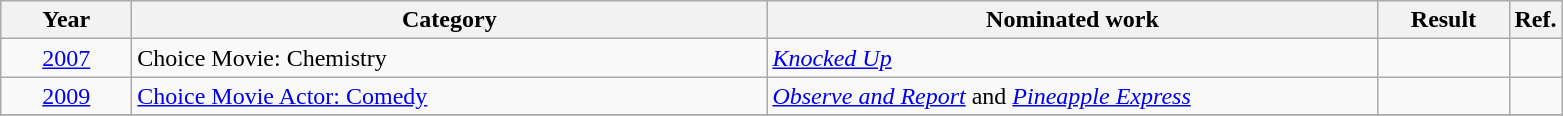<table class=wikitable>
<tr>
<th scope="col" style="width:5em;">Year</th>
<th scope="col" style="width:26em;">Category</th>
<th scope="col" style="width:25em;">Nominated work</th>
<th scope="col" style="width:5em;">Result</th>
<th>Ref.</th>
</tr>
<tr>
<td style="text-align:center;"><a href='#'>2007</a></td>
<td>Choice Movie: Chemistry</td>
<td><em><a href='#'>Knocked Up</a></em></td>
<td></td>
<td align="center"></td>
</tr>
<tr>
<td style="text-align:center;"><a href='#'>2009</a></td>
<td><a href='#'>Choice Movie Actor: Comedy</a></td>
<td><em><a href='#'>Observe and Report</a></em> and <em><a href='#'>Pineapple Express</a></em></td>
<td></td>
<td align="center"></td>
</tr>
<tr>
</tr>
</table>
